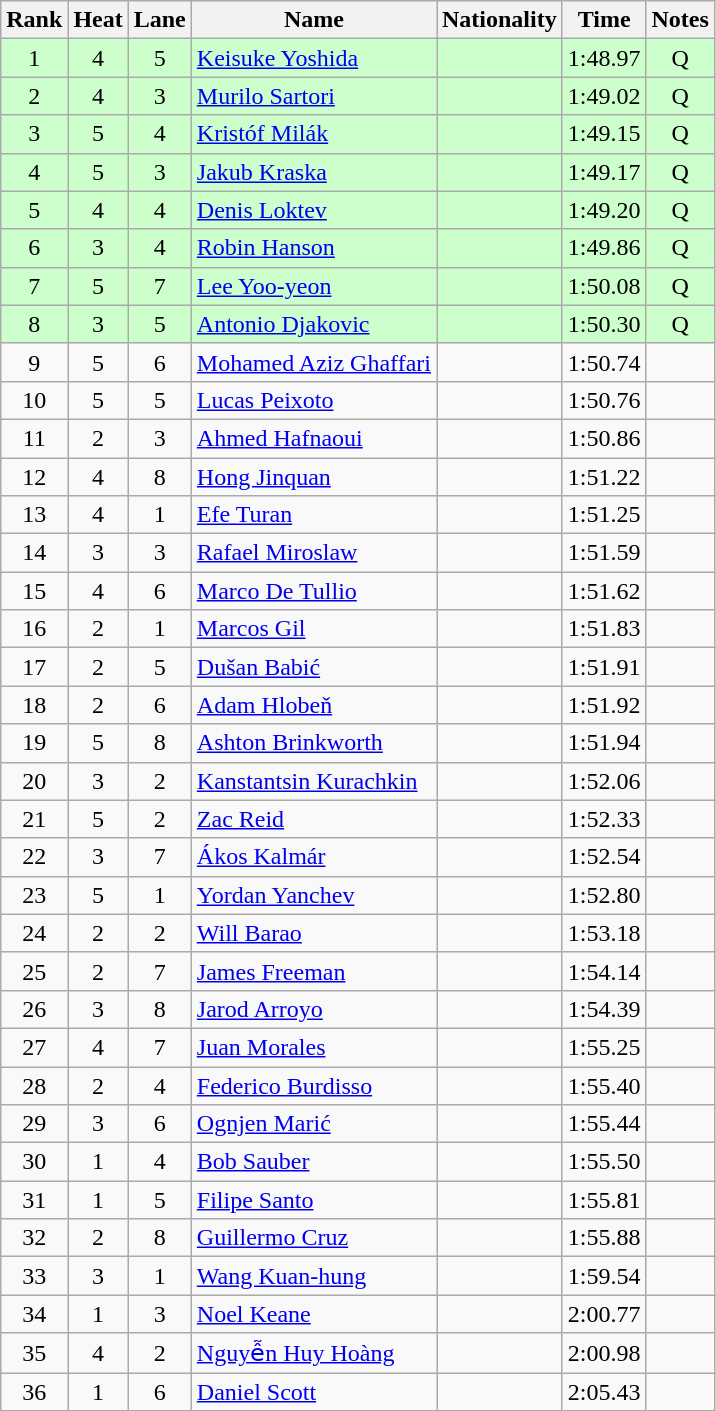<table class="wikitable sortable" style="text-align:center">
<tr>
<th>Rank</th>
<th>Heat</th>
<th>Lane</th>
<th>Name</th>
<th>Nationality</th>
<th>Time</th>
<th>Notes</th>
</tr>
<tr bgcolor=ccffcc>
<td>1</td>
<td>4</td>
<td>5</td>
<td align=left><a href='#'>Keisuke Yoshida</a></td>
<td align=left></td>
<td>1:48.97</td>
<td>Q</td>
</tr>
<tr bgcolor=ccffcc>
<td>2</td>
<td>4</td>
<td>3</td>
<td align=left><a href='#'>Murilo Sartori</a></td>
<td align=left></td>
<td>1:49.02</td>
<td>Q</td>
</tr>
<tr bgcolor=ccffcc>
<td>3</td>
<td>5</td>
<td>4</td>
<td align=left><a href='#'>Kristóf Milák</a></td>
<td align=left></td>
<td>1:49.15</td>
<td>Q</td>
</tr>
<tr bgcolor=ccffcc>
<td>4</td>
<td>5</td>
<td>3</td>
<td align=left><a href='#'>Jakub Kraska</a></td>
<td align=left></td>
<td>1:49.17</td>
<td>Q</td>
</tr>
<tr bgcolor="ccffcc">
<td>5</td>
<td>4</td>
<td>4</td>
<td align=left><a href='#'>Denis Loktev</a></td>
<td align=left></td>
<td>1:49.20</td>
<td>Q</td>
</tr>
<tr bgcolor=ccffcc>
<td>6</td>
<td>3</td>
<td>4</td>
<td align=left><a href='#'>Robin Hanson</a></td>
<td align=left></td>
<td>1:49.86</td>
<td>Q</td>
</tr>
<tr bgcolor=ccffcc>
<td>7</td>
<td>5</td>
<td>7</td>
<td align=left><a href='#'>Lee Yoo-yeon</a></td>
<td align=left></td>
<td>1:50.08</td>
<td>Q</td>
</tr>
<tr bgcolor=ccffcc>
<td>8</td>
<td>3</td>
<td>5</td>
<td align=left><a href='#'>Antonio Djakovic</a></td>
<td align=left></td>
<td>1:50.30</td>
<td>Q</td>
</tr>
<tr>
<td>9</td>
<td>5</td>
<td>6</td>
<td align=left><a href='#'>Mohamed Aziz Ghaffari</a></td>
<td align=left></td>
<td>1:50.74</td>
<td></td>
</tr>
<tr>
<td>10</td>
<td>5</td>
<td>5</td>
<td align=left><a href='#'>Lucas Peixoto</a></td>
<td align=left></td>
<td>1:50.76</td>
<td></td>
</tr>
<tr>
<td>11</td>
<td>2</td>
<td>3</td>
<td align=left><a href='#'>Ahmed Hafnaoui</a></td>
<td align=left></td>
<td>1:50.86</td>
<td></td>
</tr>
<tr>
<td>12</td>
<td>4</td>
<td>8</td>
<td align=left><a href='#'>Hong Jinquan</a></td>
<td align=left></td>
<td>1:51.22</td>
<td></td>
</tr>
<tr>
<td>13</td>
<td>4</td>
<td>1</td>
<td align=left><a href='#'>Efe Turan</a></td>
<td align=left></td>
<td>1:51.25</td>
<td></td>
</tr>
<tr>
<td>14</td>
<td>3</td>
<td>3</td>
<td align=left><a href='#'>Rafael Miroslaw</a></td>
<td align=left></td>
<td>1:51.59</td>
<td></td>
</tr>
<tr>
<td>15</td>
<td>4</td>
<td>6</td>
<td align=left><a href='#'>Marco De Tullio</a></td>
<td align=left></td>
<td>1:51.62</td>
<td></td>
</tr>
<tr>
<td>16</td>
<td>2</td>
<td>1</td>
<td align=left><a href='#'>Marcos Gil</a></td>
<td align=left></td>
<td>1:51.83</td>
<td></td>
</tr>
<tr>
<td>17</td>
<td>2</td>
<td>5</td>
<td align=left><a href='#'>Dušan Babić</a></td>
<td align=left></td>
<td>1:51.91</td>
<td></td>
</tr>
<tr>
<td>18</td>
<td>2</td>
<td>6</td>
<td align=left><a href='#'>Adam Hlobeň</a></td>
<td align=left></td>
<td>1:51.92</td>
<td></td>
</tr>
<tr>
<td>19</td>
<td>5</td>
<td>8</td>
<td align=left><a href='#'>Ashton Brinkworth</a></td>
<td align=left></td>
<td>1:51.94</td>
<td></td>
</tr>
<tr>
<td>20</td>
<td>3</td>
<td>2</td>
<td align=left><a href='#'>Kanstantsin Kurachkin</a></td>
<td align=left></td>
<td>1:52.06</td>
<td></td>
</tr>
<tr>
<td>21</td>
<td>5</td>
<td>2</td>
<td align=left><a href='#'>Zac Reid</a></td>
<td align=left></td>
<td>1:52.33</td>
<td></td>
</tr>
<tr>
<td>22</td>
<td>3</td>
<td>7</td>
<td align=left><a href='#'>Ákos Kalmár</a></td>
<td align=left></td>
<td>1:52.54</td>
<td></td>
</tr>
<tr>
<td>23</td>
<td>5</td>
<td>1</td>
<td align=left><a href='#'>Yordan Yanchev</a></td>
<td align=left></td>
<td>1:52.80</td>
<td></td>
</tr>
<tr>
<td>24</td>
<td>2</td>
<td>2</td>
<td align=left><a href='#'>Will Barao</a></td>
<td align=left></td>
<td>1:53.18</td>
<td></td>
</tr>
<tr>
<td>25</td>
<td>2</td>
<td>7</td>
<td align=left><a href='#'>James Freeman</a></td>
<td align=left></td>
<td>1:54.14</td>
<td></td>
</tr>
<tr>
<td>26</td>
<td>3</td>
<td>8</td>
<td align=left><a href='#'>Jarod Arroyo</a></td>
<td align=left></td>
<td>1:54.39</td>
<td></td>
</tr>
<tr>
<td>27</td>
<td>4</td>
<td>7</td>
<td align=left><a href='#'>Juan Morales</a></td>
<td align=left></td>
<td>1:55.25</td>
<td></td>
</tr>
<tr>
<td>28</td>
<td>2</td>
<td>4</td>
<td align=left><a href='#'>Federico Burdisso</a></td>
<td align=left></td>
<td>1:55.40</td>
<td></td>
</tr>
<tr>
<td>29</td>
<td>3</td>
<td>6</td>
<td align=left><a href='#'>Ognjen Marić</a></td>
<td align=left></td>
<td>1:55.44</td>
<td></td>
</tr>
<tr>
<td>30</td>
<td>1</td>
<td>4</td>
<td align=left><a href='#'>Bob Sauber</a></td>
<td align=left></td>
<td>1:55.50</td>
<td></td>
</tr>
<tr>
<td>31</td>
<td>1</td>
<td>5</td>
<td align=left><a href='#'>Filipe Santo</a></td>
<td align=left></td>
<td>1:55.81</td>
<td></td>
</tr>
<tr>
<td>32</td>
<td>2</td>
<td>8</td>
<td align=left><a href='#'>Guillermo Cruz</a></td>
<td align=left></td>
<td>1:55.88</td>
<td></td>
</tr>
<tr>
<td>33</td>
<td>3</td>
<td>1</td>
<td align=left><a href='#'>Wang Kuan-hung</a></td>
<td align=left></td>
<td>1:59.54</td>
<td></td>
</tr>
<tr>
<td>34</td>
<td>1</td>
<td>3</td>
<td align=left><a href='#'>Noel Keane</a></td>
<td align=left></td>
<td>2:00.77</td>
<td></td>
</tr>
<tr>
<td>35</td>
<td>4</td>
<td>2</td>
<td align=left><a href='#'>Nguyễn Huy Hoàng</a></td>
<td align=left></td>
<td>2:00.98</td>
<td></td>
</tr>
<tr>
<td>36</td>
<td>1</td>
<td>6</td>
<td align=left><a href='#'>Daniel Scott</a></td>
<td align=left></td>
<td>2:05.43</td>
<td></td>
</tr>
</table>
